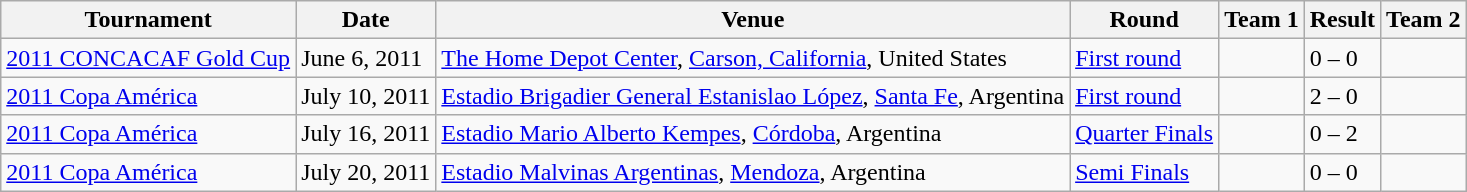<table class="wikitable">
<tr>
<th>Tournament</th>
<th>Date</th>
<th>Venue</th>
<th>Round</th>
<th>Team 1</th>
<th>Result</th>
<th>Team 2</th>
</tr>
<tr>
<td><a href='#'>2011 CONCACAF Gold Cup</a></td>
<td>June 6, 2011</td>
<td><a href='#'>The Home Depot Center</a>, <a href='#'>Carson, California</a>, United States</td>
<td><a href='#'>First round</a></td>
<td></td>
<td>0 – 0</td>
<td></td>
</tr>
<tr>
<td><a href='#'>2011 Copa América</a></td>
<td>July 10, 2011</td>
<td><a href='#'>Estadio Brigadier General Estanislao López</a>, <a href='#'>Santa Fe</a>, Argentina</td>
<td><a href='#'>First round</a></td>
<td></td>
<td>2 – 0</td>
<td></td>
</tr>
<tr>
<td><a href='#'>2011 Copa América</a></td>
<td>July 16, 2011</td>
<td><a href='#'>Estadio Mario Alberto Kempes</a>, <a href='#'>Córdoba</a>, Argentina</td>
<td><a href='#'>Quarter Finals</a></td>
<td></td>
<td>0 – 2</td>
<td></td>
</tr>
<tr>
<td><a href='#'>2011 Copa América</a></td>
<td>July 20, 2011</td>
<td><a href='#'>Estadio Malvinas Argentinas</a>, <a href='#'>Mendoza</a>, Argentina</td>
<td><a href='#'>Semi Finals</a></td>
<td></td>
<td>0 – 0</td>
<td></td>
</tr>
</table>
